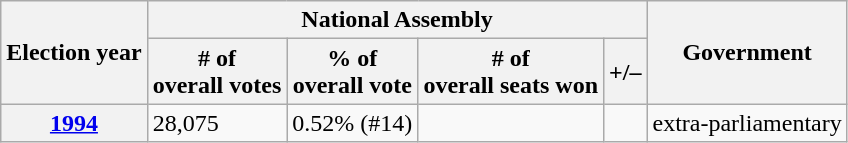<table class=wikitable>
<tr>
<th rowspan=2>Election year</th>
<th colspan=4>National Assembly</th>
<th rowspan=2>Government</th>
</tr>
<tr>
<th># of<br>overall votes</th>
<th>% of<br>overall vote</th>
<th># of<br>overall seats won</th>
<th>+/–</th>
</tr>
<tr>
<th><a href='#'>1994</a></th>
<td>28,075</td>
<td style="text-align:center;">0.52% (#14)</td>
<td></td>
<td></td>
<td>extra-parliamentary</td>
</tr>
</table>
